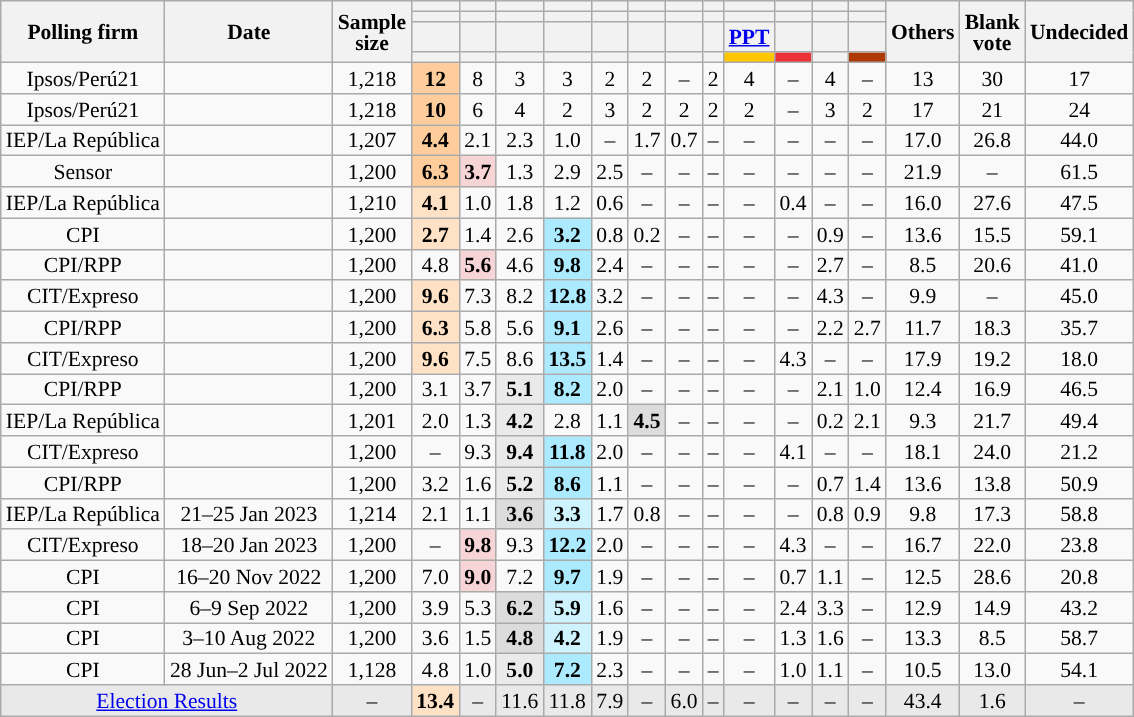<table class="wikitable sortable" style="text-align:center;font-size:90%;line-height:14px;">
<tr>
<th rowspan="4">Polling firm</th>
<th rowspan="4">Date</th>
<th rowspan="4">Sample<br>size</th>
<th></th>
<th></th>
<th></th>
<th></th>
<th></th>
<th></th>
<th></th>
<th></th>
<th></th>
<th></th>
<th></th>
<th></th>
<th class="unsortable" rowspan="4">Others</th>
<th class="unsortable" rowspan="4">Blank<br>vote</th>
<th class="unsortable" rowspan="4">Undecided</th>
</tr>
<tr>
<th></th>
<th></th>
<th></th>
<th></th>
<th></th>
<th></th>
<th></th>
<th></th>
<th></th>
<th></th>
<th></th>
<th></th>
</tr>
<tr>
<th></th>
<th></th>
<th></th>
<th></th>
<th></th>
<th></th>
<th></th>
<th></th>
<th><a href='#'>PPT</a></th>
<th></th>
<th></th>
<th></th>
</tr>
<tr>
<th style="color:inherit;background:"></th>
<th style="color:inherit;background:"></th>
<th style="color:inherit;background:"></th>
<th style="color:inherit;background:"></th>
<th style="color:inherit;background:"></th>
<th style="color:inherit;background:"></th>
<th style="color:inherit;background:"></th>
<th style="color:inherit;background:"></th>
<th style="color:inherit;background:#FFC700;"></th>
<th style="color:inherit;background:#EC3237;"></th>
<th style="color:inherit;background:"></th>
<th style="color:inherit;background:#AF3A05;”"></th>
</tr>
<tr>
<td>Ipsos/Perú21</td>
<td></td>
<td>1,218</td>
<td style="background:#FFCD9C"><strong>12</strong></td>
<td>8</td>
<td>3</td>
<td>3</td>
<td>2</td>
<td>2</td>
<td>–</td>
<td>2</td>
<td>4</td>
<td>–</td>
<td>4</td>
<td>–</td>
<td>13</td>
<td>30</td>
<td>17</td>
</tr>
<tr>
<td>Ipsos/Perú21</td>
<td></td>
<td>1,218</td>
<td style="background:#FFCD9C"><strong>10</strong></td>
<td>6</td>
<td>4</td>
<td>2</td>
<td>3</td>
<td>2</td>
<td>2</td>
<td>2</td>
<td>2</td>
<td>–</td>
<td>3</td>
<td>2</td>
<td>17</td>
<td>21</td>
<td>24</td>
</tr>
<tr>
<td>IEP/La República</td>
<td></td>
<td>1,207</td>
<td style="background:#FFCD9C"><strong>4.4</strong></td>
<td>2.1</td>
<td>2.3</td>
<td>1.0</td>
<td>–</td>
<td>1.7</td>
<td>0.7</td>
<td>–</td>
<td>–</td>
<td>–</td>
<td>–</td>
<td>–</td>
<td>17.0</td>
<td>26.8</td>
<td>44.0</td>
</tr>
<tr>
<td>Sensor</td>
<td></td>
<td>1,200</td>
<td style="background:#FFCD9C"><strong>6.3</strong></td>
<td style="background:#F7D4D5"><strong>3.7</strong></td>
<td>1.3</td>
<td>2.9</td>
<td>2.5</td>
<td>–</td>
<td>–</td>
<td>–</td>
<td>–</td>
<td>–</td>
<td>–</td>
<td>–</td>
<td>21.9</td>
<td>–</td>
<td>61.5</td>
</tr>
<tr>
<td>IEP/La República</td>
<td></td>
<td>1,210</td>
<td style="background:#FFE2C6"><strong>4.1</strong></td>
<td>1.0</td>
<td>1.8</td>
<td>1.2</td>
<td>0.6</td>
<td>–</td>
<td>–</td>
<td>–</td>
<td>–</td>
<td>0.4</td>
<td>–</td>
<td>–</td>
<td>16.0</td>
<td>27.6</td>
<td>47.5</td>
</tr>
<tr>
<td>CPI</td>
<td></td>
<td>1,200</td>
<td style="background:#FFE2C6"><strong>2.7</strong></td>
<td>1.4</td>
<td>2.6</td>
<td style="background:#ACEBFF"><strong>3.2</strong></td>
<td>0.8</td>
<td>0.2</td>
<td>–</td>
<td>–</td>
<td>–</td>
<td>–</td>
<td>0.9</td>
<td>–</td>
<td>13.6</td>
<td>15.5</td>
<td>59.1</td>
</tr>
<tr>
<td>CPI/RPP</td>
<td></td>
<td>1,200</td>
<td>4.8</td>
<td style="background:#F7D4D5"><strong>5.6</strong></td>
<td>4.6</td>
<td style="background:#ACEBFF"><strong>9.8</strong></td>
<td>2.4</td>
<td>–</td>
<td>–</td>
<td>–</td>
<td>–</td>
<td>–</td>
<td>2.7</td>
<td>–</td>
<td>8.5</td>
<td>20.6</td>
<td>41.0</td>
</tr>
<tr>
<td>CIT/Expreso</td>
<td></td>
<td>1,200</td>
<td style="background:#FFE2C6"><strong>9.6</strong></td>
<td>7.3</td>
<td>8.2</td>
<td style="background:#ACEBFF"><strong>12.8</strong></td>
<td>3.2</td>
<td>–</td>
<td>–</td>
<td>–</td>
<td>–</td>
<td>–</td>
<td>4.3</td>
<td>–</td>
<td>9.9</td>
<td>–</td>
<td>45.0</td>
</tr>
<tr>
<td>CPI/RPP</td>
<td></td>
<td>1,200</td>
<td style="background:#FFE2C6"><strong>6.3</strong></td>
<td>5.8</td>
<td>5.6</td>
<td style="background:#ACEBFF"><strong>9.1</strong></td>
<td>2.6</td>
<td>–</td>
<td>–</td>
<td>–</td>
<td>–</td>
<td>–</td>
<td>2.2</td>
<td>2.7</td>
<td>11.7</td>
<td>18.3</td>
<td>35.7</td>
</tr>
<tr>
<td>CIT/Expreso</td>
<td></td>
<td>1,200</td>
<td style="background:#FFE2C6"><strong>9.6</strong></td>
<td>7.5</td>
<td>8.6</td>
<td style="background:#ACEBFF"><strong>13.5</strong></td>
<td>1.4</td>
<td>–</td>
<td>–</td>
<td>–</td>
<td>–</td>
<td>4.3</td>
<td>–</td>
<td>–</td>
<td>17.9</td>
<td>19.2</td>
<td>18.0</td>
</tr>
<tr>
<td>CPI/RPP</td>
<td></td>
<td>1,200</td>
<td>3.1</td>
<td>3.7</td>
<td style="background:#EAEAEA"><strong>5.1</strong></td>
<td style="background:#ACEBFF"><strong>8.2</strong></td>
<td>2.0</td>
<td>–</td>
<td>–</td>
<td>–</td>
<td>–</td>
<td>–</td>
<td>2.1</td>
<td>1.0</td>
<td>12.4</td>
<td>16.9</td>
<td>46.5</td>
</tr>
<tr>
<td>IEP/La República</td>
<td></td>
<td>1,201</td>
<td>2.0</td>
<td>1.3</td>
<td style="background:#EAEAEA"><strong>4.2</strong></td>
<td>2.8</td>
<td>1.1</td>
<td style="background:#DCDCDC"><strong>4.5</strong></td>
<td>–</td>
<td>–</td>
<td>–</td>
<td>–</td>
<td>0.2</td>
<td>2.1</td>
<td>9.3</td>
<td>21.7</td>
<td>49.4</td>
</tr>
<tr>
<td>CIT/Expreso</td>
<td></td>
<td>1,200</td>
<td>–</td>
<td>9.3</td>
<td style="background:#EAEAEA"><strong>9.4</strong></td>
<td style="background:#ACEBFF"><strong>11.8</strong></td>
<td>2.0</td>
<td>–</td>
<td>–</td>
<td>–</td>
<td>–</td>
<td>4.1</td>
<td>–</td>
<td>–</td>
<td>18.1</td>
<td>24.0</td>
<td>21.2</td>
</tr>
<tr>
<td>CPI/RPP</td>
<td></td>
<td>1,200</td>
<td>3.2</td>
<td>1.6</td>
<td style="background:#EAEAEA"><strong>5.2</strong></td>
<td style="background:#ACEBFF"><strong>8.6</strong></td>
<td>1.1</td>
<td>–</td>
<td>–</td>
<td>–</td>
<td>–</td>
<td>–</td>
<td>0.7</td>
<td>1.4</td>
<td>13.6</td>
<td>13.8</td>
<td>50.9</td>
</tr>
<tr>
<td>IEP/La República</td>
<td>21–25 Jan 2023</td>
<td>1,214</td>
<td>2.1</td>
<td>1.1</td>
<td style="background:#DCDCDC"><strong>3.6</strong></td>
<td style="background:#CEF3FF"><strong>3.3</strong></td>
<td>1.7</td>
<td>0.8</td>
<td>–</td>
<td>–</td>
<td>–</td>
<td>–</td>
<td>0.8</td>
<td>0.9</td>
<td>9.8</td>
<td>17.3</td>
<td>58.8</td>
</tr>
<tr>
<td>CIT/Expreso</td>
<td>18–20 Jan 2023</td>
<td>1,200</td>
<td>–</td>
<td style="background:#F7D4D5"><strong>9.8</strong></td>
<td>9.3</td>
<td style="background:#ACEBFF"><strong>12.2</strong></td>
<td>2.0</td>
<td>–</td>
<td>–</td>
<td>–</td>
<td>–</td>
<td>4.3</td>
<td>–</td>
<td>–</td>
<td>16.7</td>
<td>22.0</td>
<td>23.8</td>
</tr>
<tr>
<td>CPI</td>
<td>16–20 Nov 2022</td>
<td>1,200</td>
<td>7.0</td>
<td style="background:#F7D4D5"><strong>9.0</strong></td>
<td>7.2</td>
<td style="background:#ACEBFF"><strong>9.7</strong></td>
<td>1.9</td>
<td>–</td>
<td>–</td>
<td>–</td>
<td>–</td>
<td>0.7</td>
<td>1.1</td>
<td>–</td>
<td>12.5</td>
<td>28.6</td>
<td>20.8</td>
</tr>
<tr>
<td>CPI</td>
<td>6–9 Sep 2022</td>
<td>1,200</td>
<td>3.9</td>
<td>5.3</td>
<td style="background:#DCDCDC"><strong>6.2</strong></td>
<td style="background:#CEF3FF"><strong>5.9</strong></td>
<td>1.6</td>
<td>–</td>
<td>–</td>
<td>–</td>
<td>–</td>
<td>2.4</td>
<td>3.3</td>
<td>–</td>
<td>12.9</td>
<td>14.9</td>
<td>43.2</td>
</tr>
<tr>
<td>CPI</td>
<td>3–10 Aug 2022</td>
<td>1,200</td>
<td>3.6</td>
<td>1.5</td>
<td style="background:#DCDCDC"><strong>4.8</strong></td>
<td style="background:#CEF3FF"><strong>4.2</strong></td>
<td>1.9</td>
<td>–</td>
<td>–</td>
<td>–</td>
<td>–</td>
<td>1.3</td>
<td>1.6</td>
<td>–</td>
<td>13.3</td>
<td>8.5</td>
<td>58.7</td>
</tr>
<tr>
<td>CPI</td>
<td>28 Jun–2 Jul 2022</td>
<td>1,128</td>
<td>4.8</td>
<td>1.0</td>
<td style="background:#EAEAEA"><strong>5.0</strong></td>
<td style="background:#ACEBFF"><strong>7.2</strong></td>
<td>2.3</td>
<td>–</td>
<td>–</td>
<td>–</td>
<td>–</td>
<td>1.0</td>
<td>1.1</td>
<td>–</td>
<td>10.5</td>
<td>13.0</td>
<td>54.1</td>
</tr>
<tr style="background:#E9E9E9;">
<td colspan="2"><a href='#'>Election Results</a></td>
<td>–</td>
<td style="background:#FFE2C6"><strong>13.4</strong></td>
<td>–</td>
<td>11.6</td>
<td>11.8</td>
<td>7.9</td>
<td>–</td>
<td>6.0</td>
<td>–</td>
<td>–</td>
<td>–</td>
<td>–</td>
<td>–</td>
<td>43.4</td>
<td>1.6</td>
<td>–</td>
</tr>
</table>
